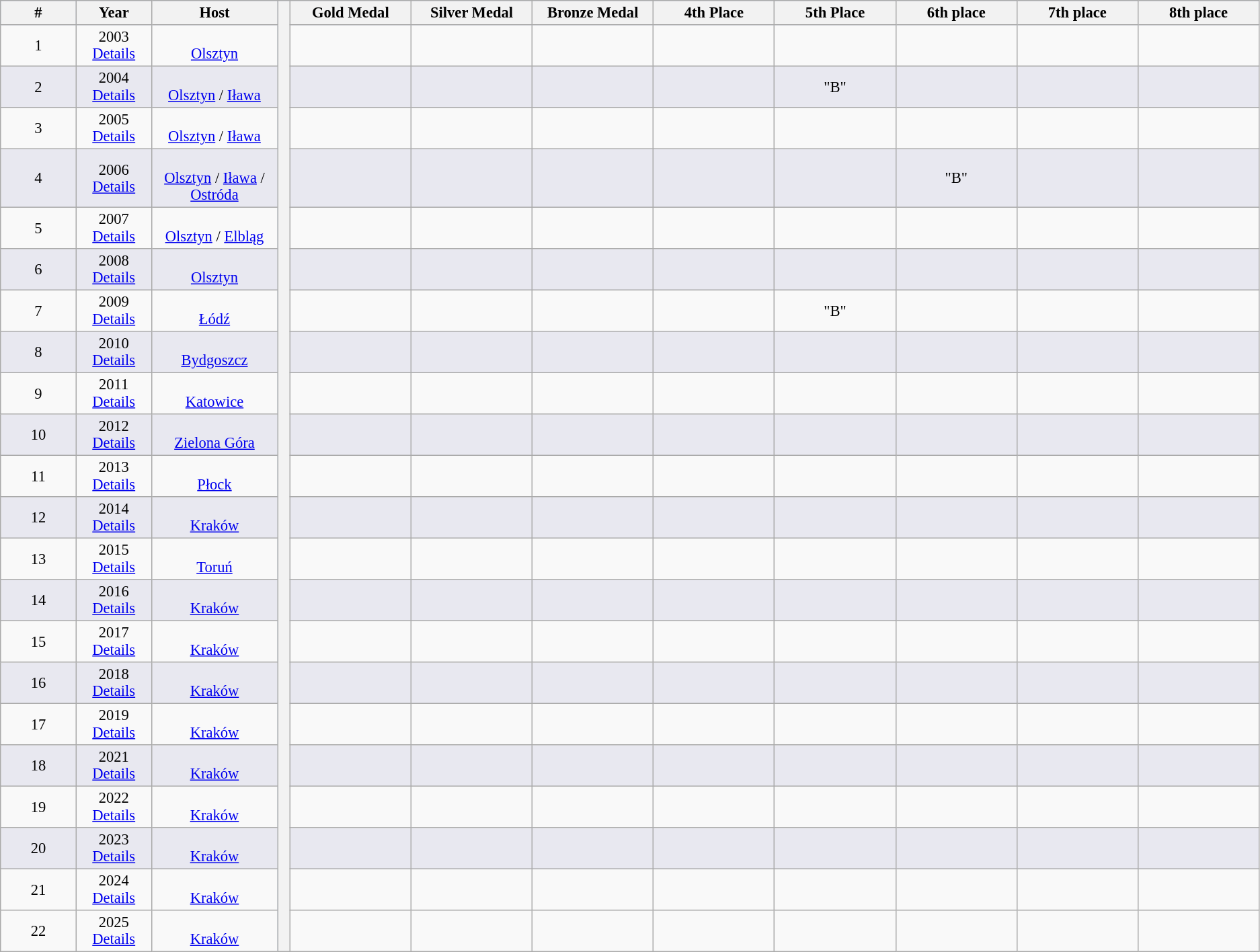<table class=wikitable style="text-align:center; font-size:94%; ">
<tr bgcolor=#c1d8ff>
<th width=6%>#</th>
<th width=6%>Year</th>
<th width=10%>Host</th>
<th rowspan=33 width=1%></th>
<th width=100>Gold Medal</th>
<th width=100>Silver Medal</th>
<th width=100>Bronze Medal</th>
<th width=100>4th Place</th>
<th width=100>5th Place</th>
<th width=100>6th place</th>
<th width=100>7th place</th>
<th width=100>8th place</th>
</tr>
<tr>
<td>1</td>
<td>2003<br><a href='#'>Details</a></td>
<td><br> <a href='#'>Olsztyn</a></td>
<td><strong></strong></td>
<td></td>
<td></td>
<td></td>
<td></td>
<td></td>
<td></td>
<td></td>
</tr>
<tr bgcolor=#E8E8F0>
<td>2</td>
<td>2004<br><a href='#'>Details</a></td>
<td><br> <a href='#'>Olsztyn</a> / <a href='#'>Iława</a></td>
<td><strong></strong></td>
<td></td>
<td></td>
<td></td>
<td>"B"</td>
<td></td>
<td></td>
<td></td>
</tr>
<tr>
<td>3</td>
<td>2005<br><a href='#'>Details</a></td>
<td><br> <a href='#'>Olsztyn</a> / <a href='#'>Iława</a></td>
<td><strong></strong></td>
<td></td>
<td></td>
<td></td>
<td></td>
<td></td>
<td></td>
<td></td>
</tr>
<tr bgcolor=#E8E8F0>
<td>4</td>
<td>2006<br><a href='#'>Details</a></td>
<td><br> <a href='#'>Olsztyn</a> / <a href='#'>Iława</a> / <a href='#'>Ostróda</a></td>
<td><strong></strong></td>
<td></td>
<td></td>
<td></td>
<td></td>
<td>"B"</td>
<td></td>
<td></td>
</tr>
<tr>
<td>5</td>
<td>2007<br><a href='#'>Details</a></td>
<td><br> <a href='#'>Olsztyn</a> / <a href='#'>Elbląg</a></td>
<td><strong></strong></td>
<td></td>
<td></td>
<td></td>
<td></td>
<td></td>
<td></td>
<td></td>
</tr>
<tr bgcolor=#E8E8F0>
<td>6</td>
<td>2008<br><a href='#'>Details</a></td>
<td><br> <a href='#'>Olsztyn</a></td>
<td><strong></strong></td>
<td></td>
<td></td>
<td></td>
<td></td>
<td></td>
<td></td>
<td></td>
</tr>
<tr>
<td>7</td>
<td>2009<br><a href='#'>Details</a></td>
<td><br> <a href='#'>Łódź</a></td>
<td><strong></strong></td>
<td></td>
<td></td>
<td></td>
<td> "B"</td>
<td></td>
<td></td>
<td></td>
</tr>
<tr bgcolor=#E8E8F0>
<td>8</td>
<td>2010<br><a href='#'>Details</a></td>
<td><br> <a href='#'>Bydgoszcz</a></td>
<td><strong></strong></td>
<td></td>
<td></td>
<td></td>
<td></td>
<td></td>
<td></td>
<td></td>
</tr>
<tr>
<td>9</td>
<td>2011<br><a href='#'>Details</a></td>
<td><br> <a href='#'>Katowice</a></td>
<td><strong></strong></td>
<td></td>
<td></td>
<td></td>
<td></td>
<td></td>
<td></td>
<td></td>
</tr>
<tr bgcolor=#E8E8F0>
<td>10</td>
<td>2012<br><a href='#'>Details</a></td>
<td><br> <a href='#'>Zielona Góra</a></td>
<td><strong></strong></td>
<td></td>
<td></td>
<td></td>
<td></td>
<td></td>
<td></td>
<td></td>
</tr>
<tr>
<td>11</td>
<td>2013<br><a href='#'>Details</a></td>
<td><br> <a href='#'>Płock</a></td>
<td><strong></strong></td>
<td></td>
<td></td>
<td></td>
<td></td>
<td></td>
<td></td>
<td></td>
</tr>
<tr bgcolor=#E8E8F0>
<td>12</td>
<td>2014<br><a href='#'>Details</a></td>
<td><br> <a href='#'>Kraków</a></td>
<td><strong></strong></td>
<td></td>
<td></td>
<td></td>
<td></td>
<td></td>
<td></td>
<td></td>
</tr>
<tr>
<td>13</td>
<td>2015<br><a href='#'>Details</a></td>
<td><br> <a href='#'>Toruń</a></td>
<td><strong></strong></td>
<td></td>
<td></td>
<td></td>
<td></td>
<td></td>
<td></td>
<td></td>
</tr>
<tr bgcolor=#E8E8F0>
<td>14</td>
<td>2016<br><a href='#'>Details</a></td>
<td><br> <a href='#'>Kraków</a></td>
<td><strong></strong></td>
<td></td>
<td></td>
<td></td>
<td></td>
<td></td>
<td></td>
<td></td>
</tr>
<tr>
<td>15</td>
<td>2017<br><a href='#'>Details</a></td>
<td><br> <a href='#'>Kraków</a></td>
<td><strong></strong></td>
<td></td>
<td></td>
<td></td>
<td></td>
<td></td>
<td></td>
<td></td>
</tr>
<tr bgcolor=#E8E8F0>
<td>16</td>
<td>2018<br><a href='#'>Details</a></td>
<td><br> <a href='#'>Kraków</a></td>
<td><strong></strong></td>
<td></td>
<td></td>
<td></td>
<td></td>
<td></td>
<td></td>
<td></td>
</tr>
<tr>
<td>17</td>
<td>2019<br><a href='#'>Details</a></td>
<td><br> <a href='#'>Kraków</a></td>
<td><strong></strong></td>
<td></td>
<td></td>
<td></td>
<td></td>
<td></td>
<td></td>
<td></td>
</tr>
<tr bgcolor=#E8E8F0>
<td>18</td>
<td>2021<br><a href='#'>Details</a></td>
<td><br> <a href='#'>Kraków</a></td>
<td><strong></strong></td>
<td></td>
<td></td>
<td></td>
<td></td>
<td></td>
<td></td>
<td></td>
</tr>
<tr>
<td>19</td>
<td>2022<br><a href='#'>Details</a></td>
<td><br> <a href='#'>Kraków</a></td>
<td><strong></strong></td>
<td></td>
<td></td>
<td></td>
<td></td>
<td></td>
<td></td>
<td></td>
</tr>
<tr bgcolor=#E8E8F0>
<td>20</td>
<td>2023<br><a href='#'>Details</a></td>
<td><br> <a href='#'>Kraków</a></td>
<td></td>
<td></td>
<td></td>
<td></td>
<td></td>
<td></td>
<td></td>
<td></td>
</tr>
<tr>
<td>21</td>
<td>2024<br><a href='#'>Details</a></td>
<td><br> <a href='#'>Kraków</a></td>
<td></td>
<td></td>
<td></td>
<td></td>
<td></td>
<td></td>
<td></td>
<td></td>
</tr>
<tr>
<td>22</td>
<td>2025<br><a href='#'>Details</a></td>
<td><br> <a href='#'>Kraków</a></td>
<td></td>
<td></td>
<td></td>
<td></td>
<td></td>
<td></td>
<td></td>
<td></td>
</tr>
</table>
